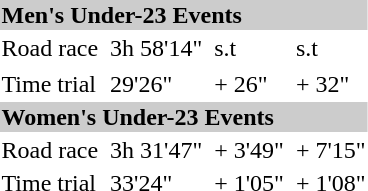<table>
<tr bgcolor="#cccccc">
<td colspan=7><strong>Men's Under-23 Events</strong></td>
</tr>
<tr>
<td>Road race</td>
<td></td>
<td>3h 58'14"</td>
<td></td>
<td>s.t</td>
<td></td>
<td>s.t</td>
</tr>
<tr bgcolor="#cccccc">
</tr>
<tr>
<td>Time trial</td>
<td></td>
<td>29'26"</td>
<td></td>
<td>+ 26"</td>
<td></td>
<td>+ 32"</td>
</tr>
<tr bgcolor="#cccccc">
<td colspan=7><strong>Women's Under-23 Events</strong></td>
</tr>
<tr>
<td>Road race</td>
<td></td>
<td>3h 31'47"</td>
<td></td>
<td>+ 3'49"</td>
<td></td>
<td>+ 7'15"</td>
</tr>
<tr>
<td>Time trial</td>
<td></td>
<td>33'24"</td>
<td></td>
<td>+ 1'05"</td>
<td></td>
<td>+ 1'08"</td>
</tr>
</table>
